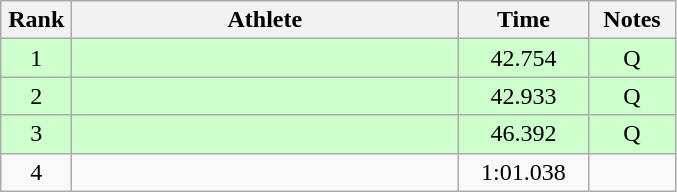<table class=wikitable style="text-align:center">
<tr>
<th width=40>Rank</th>
<th width=250>Athlete</th>
<th width=80>Time</th>
<th width=50>Notes</th>
</tr>
<tr bgcolor="ccffcc">
<td>1</td>
<td align=left></td>
<td>42.754</td>
<td>Q</td>
</tr>
<tr bgcolor="ccffcc">
<td>2</td>
<td align=left></td>
<td>42.933</td>
<td>Q</td>
</tr>
<tr bgcolor="ccffcc">
<td>3</td>
<td align=left></td>
<td>46.392</td>
<td>Q</td>
</tr>
<tr>
<td>4</td>
<td align=left></td>
<td>1:01.038</td>
<td></td>
</tr>
</table>
